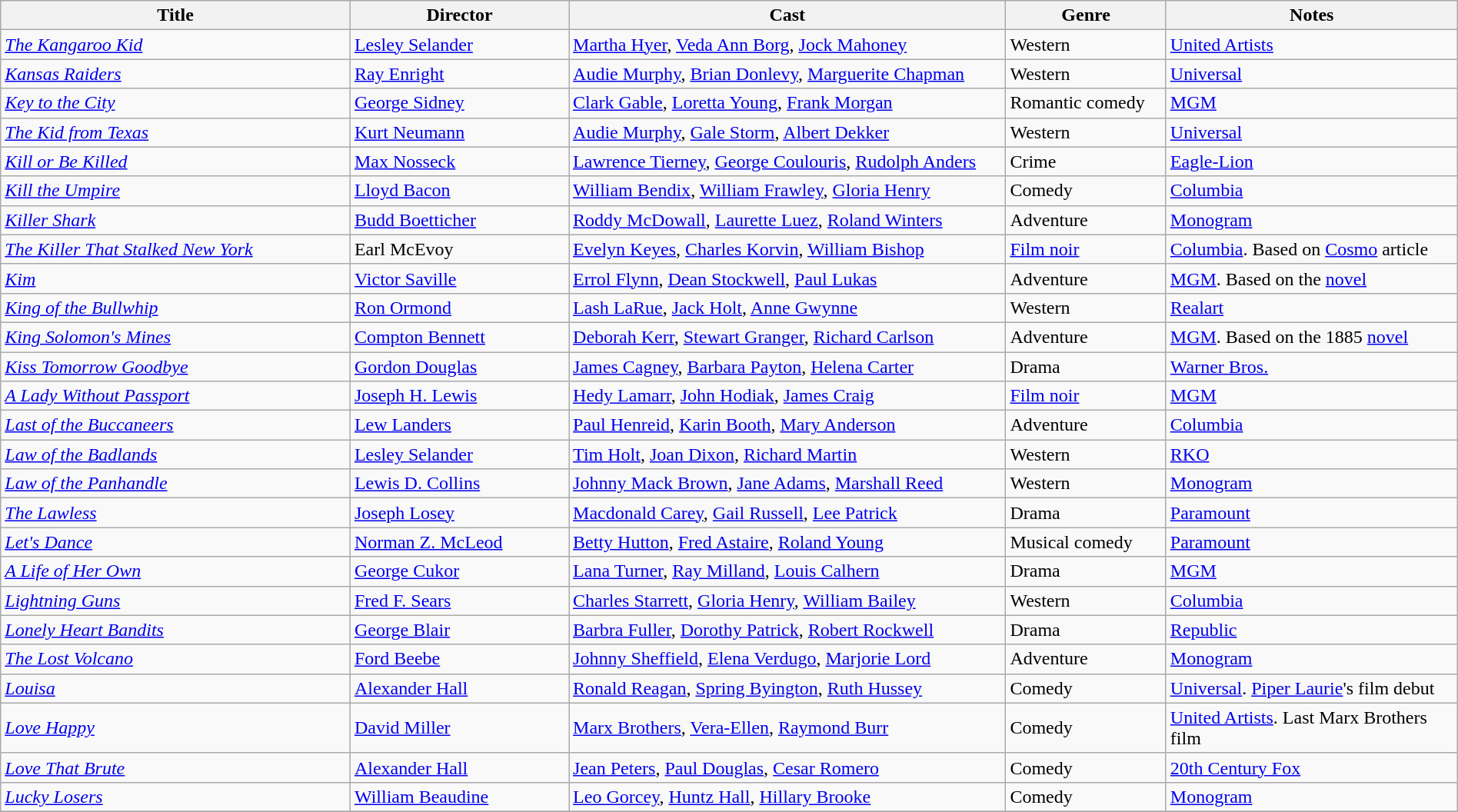<table class="wikitable" style="width:100%;">
<tr>
<th style="width:24%;">Title</th>
<th style="width:15%;">Director</th>
<th style="width:30%;">Cast</th>
<th style="width:11%;">Genre</th>
<th style="width:20%;">Notes</th>
</tr>
<tr>
<td><em><a href='#'>The Kangaroo Kid</a></em></td>
<td><a href='#'>Lesley Selander</a></td>
<td><a href='#'>Martha Hyer</a>, <a href='#'>Veda Ann Borg</a>, <a href='#'>Jock Mahoney</a></td>
<td>Western</td>
<td><a href='#'>United Artists</a></td>
</tr>
<tr>
<td><em><a href='#'>Kansas Raiders</a></em></td>
<td><a href='#'>Ray Enright</a></td>
<td><a href='#'>Audie Murphy</a>, <a href='#'>Brian Donlevy</a>, <a href='#'>Marguerite Chapman</a></td>
<td>Western</td>
<td><a href='#'>Universal</a></td>
</tr>
<tr>
<td><em><a href='#'>Key to the City</a></em></td>
<td><a href='#'>George Sidney</a></td>
<td><a href='#'>Clark Gable</a>, <a href='#'>Loretta Young</a>, <a href='#'>Frank Morgan</a></td>
<td>Romantic comedy</td>
<td><a href='#'>MGM</a></td>
</tr>
<tr>
<td><em><a href='#'>The Kid from Texas </a></em></td>
<td><a href='#'>Kurt Neumann</a></td>
<td><a href='#'>Audie Murphy</a>, <a href='#'>Gale Storm</a>, <a href='#'>Albert Dekker</a></td>
<td>Western</td>
<td><a href='#'>Universal</a></td>
</tr>
<tr>
<td><em><a href='#'>Kill or Be Killed</a></em></td>
<td><a href='#'>Max Nosseck</a></td>
<td><a href='#'>Lawrence Tierney</a>, <a href='#'>George Coulouris</a>, <a href='#'>Rudolph Anders</a></td>
<td>Crime</td>
<td><a href='#'>Eagle-Lion</a></td>
</tr>
<tr>
<td><em><a href='#'>Kill the Umpire</a></em></td>
<td><a href='#'>Lloyd Bacon</a></td>
<td><a href='#'>William Bendix</a>, <a href='#'>William Frawley</a>, <a href='#'>Gloria Henry</a></td>
<td>Comedy</td>
<td><a href='#'>Columbia</a></td>
</tr>
<tr>
<td><em><a href='#'>Killer Shark</a></em></td>
<td><a href='#'>Budd Boetticher</a></td>
<td><a href='#'>Roddy McDowall</a>, <a href='#'>Laurette Luez</a>, <a href='#'>Roland Winters</a></td>
<td>Adventure</td>
<td><a href='#'>Monogram</a></td>
</tr>
<tr>
<td><em><a href='#'>The Killer That Stalked New York</a></em></td>
<td>Earl McEvoy</td>
<td><a href='#'>Evelyn Keyes</a>, <a href='#'>Charles Korvin</a>, <a href='#'>William Bishop</a></td>
<td><a href='#'>Film noir</a></td>
<td><a href='#'>Columbia</a>. Based on <a href='#'>Cosmo</a> article</td>
</tr>
<tr>
<td><em><a href='#'>Kim</a></em></td>
<td><a href='#'>Victor Saville</a></td>
<td><a href='#'>Errol Flynn</a>, <a href='#'>Dean Stockwell</a>, <a href='#'>Paul Lukas</a></td>
<td>Adventure</td>
<td><a href='#'>MGM</a>. Based on the <a href='#'>novel</a></td>
</tr>
<tr>
<td><em><a href='#'>King of the Bullwhip</a></em></td>
<td><a href='#'>Ron Ormond</a></td>
<td><a href='#'>Lash LaRue</a>, <a href='#'>Jack Holt</a>, <a href='#'>Anne Gwynne</a></td>
<td>Western</td>
<td><a href='#'>Realart</a></td>
</tr>
<tr>
<td><em><a href='#'>King Solomon's Mines</a></em></td>
<td><a href='#'>Compton Bennett</a></td>
<td><a href='#'>Deborah Kerr</a>, <a href='#'>Stewart Granger</a>, <a href='#'>Richard Carlson</a></td>
<td>Adventure</td>
<td><a href='#'>MGM</a>. Based on the 1885 <a href='#'>novel</a></td>
</tr>
<tr>
<td><em><a href='#'>Kiss Tomorrow Goodbye</a></em></td>
<td><a href='#'>Gordon Douglas</a></td>
<td><a href='#'>James Cagney</a>, <a href='#'>Barbara Payton</a>, <a href='#'>Helena Carter</a></td>
<td>Drama</td>
<td><a href='#'>Warner Bros.</a></td>
</tr>
<tr>
<td><em><a href='#'>A Lady Without Passport</a></em></td>
<td><a href='#'>Joseph H. Lewis</a></td>
<td><a href='#'>Hedy Lamarr</a>, <a href='#'>John Hodiak</a>, <a href='#'>James Craig</a></td>
<td><a href='#'>Film noir</a></td>
<td><a href='#'>MGM</a></td>
</tr>
<tr>
<td><em><a href='#'>Last of the Buccaneers</a></em></td>
<td><a href='#'>Lew Landers</a></td>
<td><a href='#'>Paul Henreid</a>, <a href='#'>Karin Booth</a>, <a href='#'>Mary Anderson</a></td>
<td>Adventure</td>
<td><a href='#'>Columbia</a></td>
</tr>
<tr>
<td><em><a href='#'>Law of the Badlands</a></em></td>
<td><a href='#'>Lesley Selander</a></td>
<td><a href='#'>Tim Holt</a>, <a href='#'>Joan Dixon</a>, <a href='#'>Richard Martin</a></td>
<td>Western</td>
<td><a href='#'>RKO</a></td>
</tr>
<tr>
<td><em><a href='#'>Law of the Panhandle</a></em></td>
<td><a href='#'>Lewis D. Collins</a></td>
<td><a href='#'>Johnny Mack Brown</a>, <a href='#'>Jane Adams</a>, <a href='#'>Marshall Reed</a></td>
<td>Western</td>
<td><a href='#'>Monogram</a></td>
</tr>
<tr>
<td><em><a href='#'>The Lawless</a></em></td>
<td><a href='#'>Joseph Losey</a></td>
<td><a href='#'>Macdonald Carey</a>, <a href='#'>Gail Russell</a>, <a href='#'>Lee Patrick</a></td>
<td>Drama</td>
<td><a href='#'>Paramount</a></td>
</tr>
<tr>
<td><em><a href='#'>Let's Dance</a></em></td>
<td><a href='#'>Norman Z. McLeod</a></td>
<td><a href='#'>Betty Hutton</a>, <a href='#'>Fred Astaire</a>, <a href='#'>Roland Young</a></td>
<td>Musical comedy</td>
<td><a href='#'>Paramount</a></td>
</tr>
<tr>
<td><em><a href='#'>A Life of Her Own</a></em></td>
<td><a href='#'>George Cukor</a></td>
<td><a href='#'>Lana Turner</a>, <a href='#'>Ray Milland</a>, <a href='#'>Louis Calhern</a></td>
<td>Drama</td>
<td><a href='#'>MGM</a></td>
</tr>
<tr>
<td><em><a href='#'>Lightning Guns</a></em></td>
<td><a href='#'>Fred F. Sears</a></td>
<td><a href='#'>Charles Starrett</a>, <a href='#'>Gloria Henry</a>, <a href='#'>William Bailey</a></td>
<td>Western</td>
<td><a href='#'>Columbia</a></td>
</tr>
<tr>
<td><em><a href='#'>Lonely Heart Bandits</a></em></td>
<td><a href='#'>George Blair</a></td>
<td><a href='#'>Barbra Fuller</a>, <a href='#'>Dorothy Patrick</a>, <a href='#'>Robert Rockwell</a></td>
<td>Drama</td>
<td><a href='#'>Republic</a></td>
</tr>
<tr>
<td><em><a href='#'>The Lost Volcano</a></em></td>
<td><a href='#'>Ford Beebe</a></td>
<td><a href='#'>Johnny Sheffield</a>, <a href='#'>Elena Verdugo</a>, <a href='#'>Marjorie Lord</a></td>
<td>Adventure</td>
<td><a href='#'>Monogram</a></td>
</tr>
<tr>
<td><em><a href='#'>Louisa</a></em></td>
<td><a href='#'>Alexander Hall</a></td>
<td><a href='#'>Ronald Reagan</a>, <a href='#'>Spring Byington</a>, <a href='#'>Ruth Hussey</a></td>
<td>Comedy</td>
<td><a href='#'>Universal</a>. <a href='#'>Piper Laurie</a>'s film debut</td>
</tr>
<tr>
<td><em><a href='#'>Love Happy</a></em></td>
<td><a href='#'>David Miller</a></td>
<td><a href='#'>Marx Brothers</a>, <a href='#'>Vera-Ellen</a>, <a href='#'>Raymond Burr</a></td>
<td>Comedy</td>
<td><a href='#'>United Artists</a>. Last Marx Brothers film</td>
</tr>
<tr>
<td><em><a href='#'>Love That Brute</a></em></td>
<td><a href='#'>Alexander Hall</a></td>
<td><a href='#'>Jean Peters</a>, <a href='#'>Paul Douglas</a>, <a href='#'>Cesar Romero</a></td>
<td>Comedy</td>
<td><a href='#'>20th Century Fox</a></td>
</tr>
<tr>
<td><em><a href='#'>Lucky Losers</a></em></td>
<td><a href='#'>William Beaudine</a></td>
<td><a href='#'>Leo Gorcey</a>, <a href='#'>Huntz Hall</a>, <a href='#'>Hillary Brooke</a></td>
<td>Comedy</td>
<td><a href='#'>Monogram</a></td>
</tr>
<tr>
</tr>
</table>
